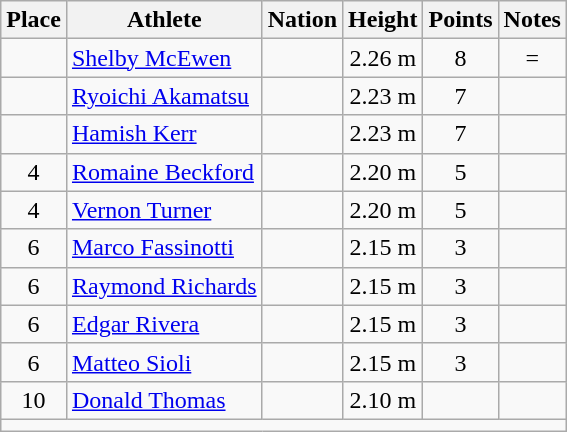<table class="wikitable mw-datatable sortable" style="text-align:center;">
<tr>
<th scope="col">Place</th>
<th scope="col">Athlete</th>
<th scope="col">Nation</th>
<th scope="col">Height</th>
<th scope="col">Points</th>
<th scope="col">Notes</th>
</tr>
<tr>
<td></td>
<td align="left"><a href='#'>Shelby McEwen</a></td>
<td align="left"></td>
<td>2.26 m</td>
<td>8</td>
<td>=</td>
</tr>
<tr>
<td></td>
<td align="left"><a href='#'>Ryoichi Akamatsu</a></td>
<td align="left"></td>
<td>2.23 m</td>
<td>7</td>
<td></td>
</tr>
<tr>
<td></td>
<td align="left"><a href='#'>Hamish Kerr</a></td>
<td align="left"></td>
<td>2.23 m</td>
<td>7</td>
<td></td>
</tr>
<tr>
<td>4</td>
<td align="left"><a href='#'>Romaine Beckford</a></td>
<td align="left"></td>
<td>2.20 m</td>
<td>5</td>
<td></td>
</tr>
<tr>
<td>4</td>
<td align="left"><a href='#'>Vernon Turner</a></td>
<td align="left"></td>
<td>2.20 m</td>
<td>5</td>
<td></td>
</tr>
<tr>
<td>6</td>
<td align="left"><a href='#'>Marco Fassinotti</a></td>
<td align="left"></td>
<td>2.15 m</td>
<td>3</td>
<td></td>
</tr>
<tr>
<td>6</td>
<td align="left"><a href='#'>Raymond Richards</a></td>
<td align="left"></td>
<td>2.15 m</td>
<td>3</td>
<td></td>
</tr>
<tr>
<td>6</td>
<td align="left"><a href='#'>Edgar Rivera</a></td>
<td align="left"></td>
<td>2.15 m</td>
<td>3</td>
<td></td>
</tr>
<tr>
<td>6</td>
<td align="left"><a href='#'>Matteo Sioli</a></td>
<td align="left"></td>
<td>2.15 m</td>
<td>3</td>
<td></td>
</tr>
<tr>
<td>10</td>
<td align="left"><a href='#'>Donald Thomas</a></td>
<td align="left"></td>
<td>2.10 m</td>
<td></td>
<td></td>
</tr>
<tr class="sortbottom">
<td colspan="6"></td>
</tr>
</table>
